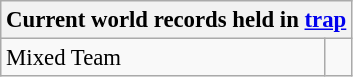<table class="wikitable" style="font-size: 95%">
<tr>
<th colspan=7>Current world records held in <a href='#'>trap</a></th>
</tr>
<tr>
<td>Mixed Team</td>
<td></td>
</tr>
</table>
